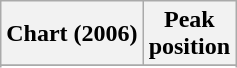<table class="wikitable sortable plainrowheaders" style="text-align:center">
<tr>
<th scope="col">Chart (2006)</th>
<th scope="col">Peak<br>position</th>
</tr>
<tr>
</tr>
<tr>
</tr>
<tr>
</tr>
<tr>
</tr>
<tr>
</tr>
</table>
